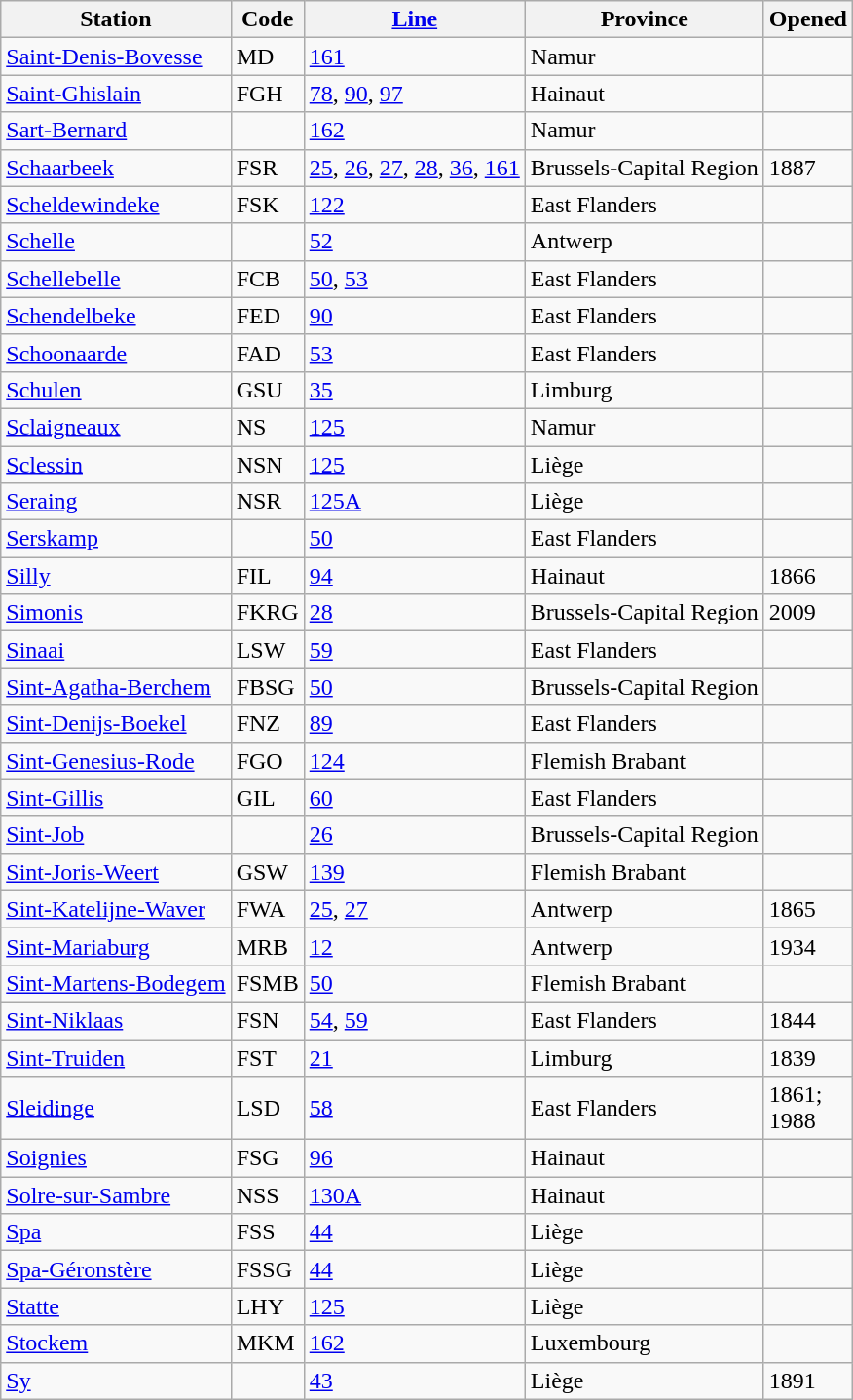<table class="wikitable sortable">
<tr>
<th>Station</th>
<th>Code</th>
<th><a href='#'>Line</a></th>
<th>Province</th>
<th>Opened</th>
</tr>
<tr>
<td><a href='#'>Saint-Denis-Bovesse</a></td>
<td>MD</td>
<td><a href='#'>161</a></td>
<td>Namur</td>
<td></td>
</tr>
<tr>
<td><a href='#'>Saint-Ghislain</a></td>
<td>FGH</td>
<td><a href='#'>78</a>, <a href='#'>90</a>, <a href='#'>97</a></td>
<td>Hainaut</td>
<td></td>
</tr>
<tr>
<td><a href='#'>Sart-Bernard</a></td>
<td></td>
<td><a href='#'>162</a></td>
<td>Namur</td>
<td></td>
</tr>
<tr>
<td><a href='#'>Schaarbeek</a></td>
<td>FSR</td>
<td><a href='#'>25</a>, <a href='#'>26</a>, <a href='#'>27</a>, <a href='#'>28</a>, <a href='#'>36</a>, <a href='#'>161</a></td>
<td>Brussels-Capital Region</td>
<td>1887</td>
</tr>
<tr>
<td><a href='#'>Scheldewindeke</a></td>
<td>FSK</td>
<td><a href='#'>122</a></td>
<td>East Flanders</td>
<td></td>
</tr>
<tr>
<td><a href='#'>Schelle</a></td>
<td></td>
<td><a href='#'>52</a></td>
<td>Antwerp</td>
<td></td>
</tr>
<tr>
<td><a href='#'>Schellebelle</a></td>
<td>FCB</td>
<td><a href='#'>50</a>, <a href='#'>53</a></td>
<td>East Flanders</td>
<td></td>
</tr>
<tr>
<td><a href='#'>Schendelbeke</a></td>
<td>FED</td>
<td><a href='#'>90</a></td>
<td>East Flanders</td>
<td></td>
</tr>
<tr>
<td><a href='#'>Schoonaarde</a></td>
<td>FAD</td>
<td><a href='#'>53</a></td>
<td>East Flanders</td>
<td></td>
</tr>
<tr>
<td><a href='#'>Schulen</a></td>
<td>GSU</td>
<td><a href='#'>35</a></td>
<td>Limburg</td>
<td></td>
</tr>
<tr>
<td><a href='#'>Sclaigneaux</a></td>
<td>NS</td>
<td><a href='#'>125</a></td>
<td>Namur</td>
<td></td>
</tr>
<tr>
<td><a href='#'>Sclessin</a></td>
<td>NSN</td>
<td><a href='#'>125</a></td>
<td>Liège</td>
<td></td>
</tr>
<tr>
<td><a href='#'>Seraing</a></td>
<td>NSR</td>
<td><a href='#'>125A</a></td>
<td>Liège</td>
<td></td>
</tr>
<tr>
<td><a href='#'>Serskamp</a></td>
<td></td>
<td><a href='#'>50</a></td>
<td>East Flanders</td>
<td></td>
</tr>
<tr>
<td><a href='#'>Silly</a></td>
<td>FIL</td>
<td><a href='#'>94</a></td>
<td>Hainaut</td>
<td>1866</td>
</tr>
<tr>
<td><a href='#'>Simonis</a></td>
<td>FKRG</td>
<td><a href='#'>28</a></td>
<td>Brussels-Capital Region</td>
<td>2009</td>
</tr>
<tr>
<td><a href='#'>Sinaai</a></td>
<td>LSW</td>
<td><a href='#'>59</a></td>
<td>East Flanders</td>
<td></td>
</tr>
<tr>
<td><a href='#'>Sint-Agatha-Berchem</a></td>
<td>FBSG</td>
<td><a href='#'>50</a></td>
<td>Brussels-Capital Region</td>
<td></td>
</tr>
<tr>
<td><a href='#'>Sint-Denijs-Boekel</a></td>
<td>FNZ</td>
<td><a href='#'>89</a></td>
<td>East Flanders</td>
<td></td>
</tr>
<tr>
<td><a href='#'>Sint-Genesius-Rode</a></td>
<td>FGO</td>
<td><a href='#'>124</a></td>
<td>Flemish Brabant</td>
<td></td>
</tr>
<tr>
<td><a href='#'>Sint-Gillis</a></td>
<td>GIL</td>
<td><a href='#'>60</a></td>
<td>East Flanders</td>
<td></td>
</tr>
<tr>
<td><a href='#'>Sint-Job</a></td>
<td></td>
<td><a href='#'>26</a></td>
<td>Brussels-Capital Region</td>
<td></td>
</tr>
<tr>
<td><a href='#'>Sint-Joris-Weert</a></td>
<td>GSW</td>
<td><a href='#'>139</a></td>
<td>Flemish Brabant</td>
<td></td>
</tr>
<tr>
<td><a href='#'>Sint-Katelijne-Waver</a></td>
<td>FWA</td>
<td><a href='#'>25</a>, <a href='#'>27</a></td>
<td>Antwerp</td>
<td>1865</td>
</tr>
<tr>
<td><a href='#'>Sint-Mariaburg</a></td>
<td>MRB</td>
<td><a href='#'>12</a></td>
<td>Antwerp</td>
<td>1934</td>
</tr>
<tr>
<td><a href='#'>Sint-Martens-Bodegem</a></td>
<td>FSMB</td>
<td><a href='#'>50</a></td>
<td>Flemish Brabant</td>
<td></td>
</tr>
<tr>
<td><a href='#'>Sint-Niklaas</a></td>
<td>FSN</td>
<td><a href='#'>54</a>, <a href='#'>59</a></td>
<td>East Flanders</td>
<td>1844</td>
</tr>
<tr>
<td><a href='#'>Sint-Truiden</a></td>
<td>FST</td>
<td><a href='#'>21</a></td>
<td>Limburg</td>
<td>1839</td>
</tr>
<tr>
<td><a href='#'>Sleidinge</a></td>
<td>LSD</td>
<td><a href='#'>58</a></td>
<td>East Flanders</td>
<td>1861; <br> 1988</td>
</tr>
<tr>
<td><a href='#'>Soignies</a></td>
<td>FSG</td>
<td><a href='#'>96</a></td>
<td>Hainaut</td>
<td></td>
</tr>
<tr>
<td><a href='#'>Solre-sur-Sambre</a></td>
<td>NSS</td>
<td><a href='#'>130A</a></td>
<td>Hainaut</td>
<td></td>
</tr>
<tr>
<td><a href='#'>Spa</a></td>
<td>FSS</td>
<td><a href='#'>44</a></td>
<td>Liège</td>
<td></td>
</tr>
<tr>
<td><a href='#'>Spa-Géronstère</a></td>
<td>FSSG</td>
<td><a href='#'>44</a></td>
<td>Liège</td>
<td></td>
</tr>
<tr>
<td><a href='#'>Statte</a></td>
<td>LHY</td>
<td><a href='#'>125</a></td>
<td>Liège</td>
<td></td>
</tr>
<tr>
<td><a href='#'>Stockem</a></td>
<td>MKM</td>
<td><a href='#'>162</a></td>
<td>Luxembourg</td>
<td></td>
</tr>
<tr>
<td><a href='#'>Sy</a></td>
<td></td>
<td><a href='#'>43</a></td>
<td>Liège</td>
<td>1891</td>
</tr>
</table>
